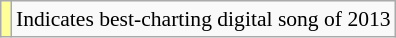<table class="wikitable" style="font-size:90%;">
<tr>
<td style="background:#ff9;"></td>
<td>Indicates best-charting digital song of 2013</td>
</tr>
</table>
